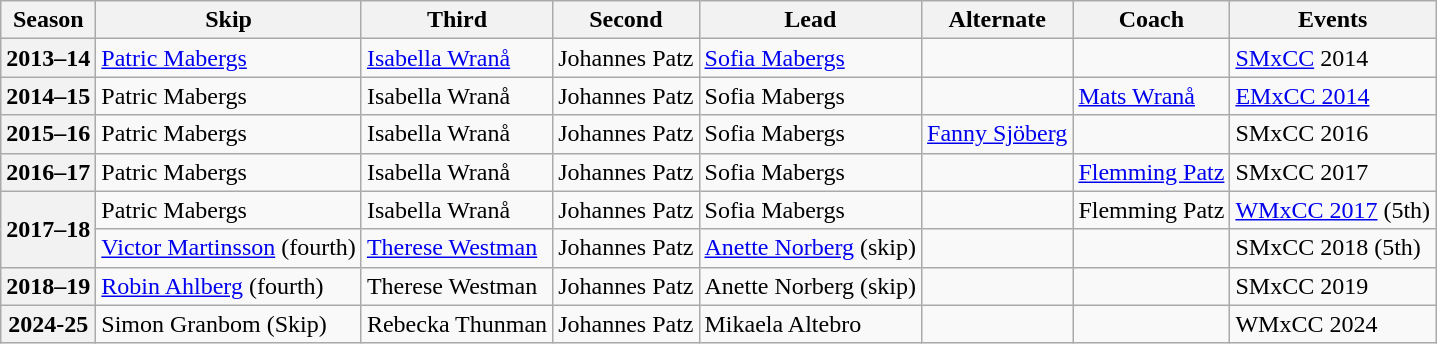<table class="wikitable">
<tr>
<th scope="col">Season</th>
<th scope="col">Skip</th>
<th scope="col">Third</th>
<th scope="col">Second</th>
<th scope="col">Lead</th>
<th scope="col">Alternate</th>
<th scope="col">Coach</th>
<th scope="col">Events</th>
</tr>
<tr>
<th scope="row">2013–14</th>
<td><a href='#'>Patric Mabergs</a></td>
<td><a href='#'>Isabella Wranå</a></td>
<td>Johannes Patz</td>
<td><a href='#'>Sofia Mabergs</a></td>
<td></td>
<td></td>
<td><a href='#'>SMxCC</a> 2014 </td>
</tr>
<tr>
<th scope="row">2014–15</th>
<td>Patric Mabergs</td>
<td>Isabella Wranå</td>
<td>Johannes Patz</td>
<td>Sofia Mabergs</td>
<td></td>
<td><a href='#'>Mats Wranå</a></td>
<td><a href='#'>EMxCC 2014</a> </td>
</tr>
<tr>
<th scope="row">2015–16</th>
<td>Patric Mabergs</td>
<td>Isabella Wranå</td>
<td>Johannes Patz</td>
<td>Sofia Mabergs</td>
<td><a href='#'>Fanny Sjöberg</a></td>
<td></td>
<td>SMxCC 2016 </td>
</tr>
<tr>
<th scope="row">2016–17</th>
<td>Patric Mabergs</td>
<td>Isabella Wranå</td>
<td>Johannes Patz</td>
<td>Sofia Mabergs</td>
<td></td>
<td><a href='#'>Flemming Patz</a></td>
<td>SMxCC 2017 </td>
</tr>
<tr>
<th scope="row" rowspan=2>2017–18</th>
<td>Patric Mabergs</td>
<td>Isabella Wranå</td>
<td>Johannes Patz</td>
<td>Sofia Mabergs</td>
<td></td>
<td>Flemming Patz</td>
<td><a href='#'>WMxCC 2017</a> (5th)</td>
</tr>
<tr>
<td><a href='#'>Victor Martinsson</a> (fourth)</td>
<td><a href='#'>Therese Westman</a></td>
<td>Johannes Patz</td>
<td><a href='#'>Anette Norberg</a> (skip)</td>
<td></td>
<td></td>
<td>SMxCC 2018 (5th)</td>
</tr>
<tr>
<th scope="row">2018–19</th>
<td><a href='#'>Robin Ahlberg</a> (fourth)</td>
<td>Therese Westman</td>
<td>Johannes Patz</td>
<td>Anette Norberg (skip)</td>
<td></td>
<td></td>
<td>SMxCC 2019 </td>
</tr>
<tr>
<th scope="row">2024-25</th>
<td>Simon Granbom (Skip)</td>
<td>Rebecka Thunman</td>
<td>Johannes Patz</td>
<td>Mikaela Altebro</td>
<td></td>
<td></td>
<td>WMxCC 2024 </td>
</tr>
</table>
